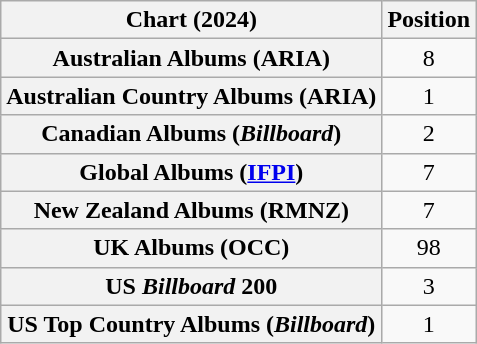<table class="wikitable sortable plainrowheaders" style="text-align:center">
<tr>
<th scope="col">Chart (2024)</th>
<th scope="col">Position</th>
</tr>
<tr>
<th scope="row">Australian Albums (ARIA)</th>
<td>8</td>
</tr>
<tr>
<th scope="row">Australian Country Albums (ARIA)</th>
<td>1</td>
</tr>
<tr>
<th scope="row">Canadian Albums (<em>Billboard</em>)</th>
<td>2</td>
</tr>
<tr>
<th scope="row">Global Albums (<a href='#'>IFPI</a>)</th>
<td>7</td>
</tr>
<tr>
<th scope="row">New Zealand Albums (RMNZ)</th>
<td>7</td>
</tr>
<tr>
<th scope="row">UK Albums (OCC)</th>
<td>98</td>
</tr>
<tr>
<th scope="row">US <em>Billboard</em> 200</th>
<td>3</td>
</tr>
<tr>
<th scope="row">US Top Country Albums (<em>Billboard</em>)</th>
<td>1</td>
</tr>
</table>
